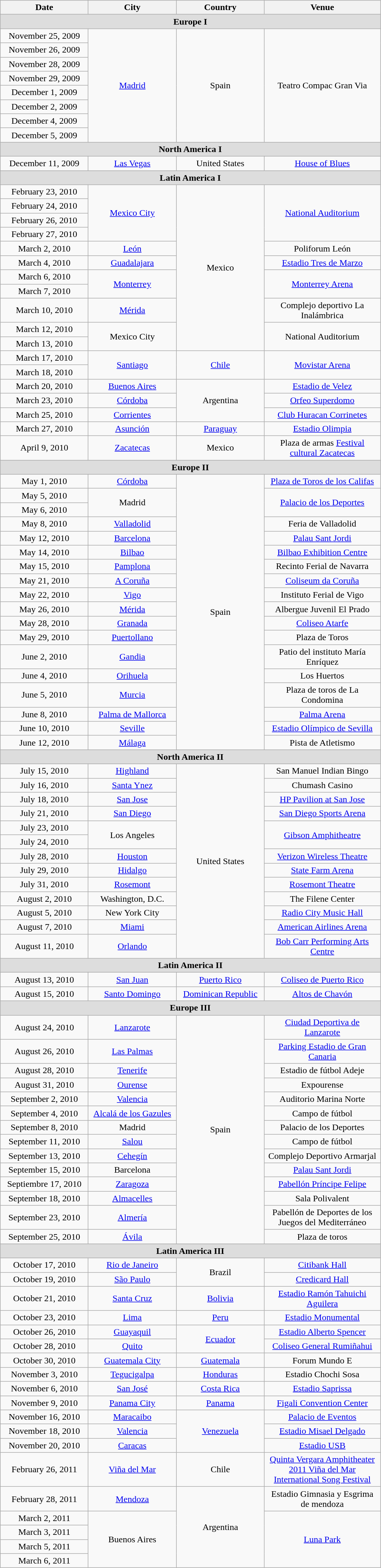<table class="wikitable" style="text-align:center;">
<tr>
<th width="150">Date</th>
<th width="150">City</th>
<th width="150">Country</th>
<th width="200">Venue</th>
</tr>
<tr bgcolor="#DDDDDD">
<td colspan=4><strong>Europe I</strong></td>
</tr>
<tr>
<td>November 25, 2009</td>
<td rowspan="8"><a href='#'>Madrid</a></td>
<td rowspan="8">Spain</td>
<td rowspan="8">Teatro Compac Gran Via</td>
</tr>
<tr>
<td>November 26, 2009</td>
</tr>
<tr>
<td>November 28, 2009</td>
</tr>
<tr>
<td>November 29, 2009</td>
</tr>
<tr>
<td>December 1, 2009</td>
</tr>
<tr>
<td>December 2, 2009</td>
</tr>
<tr>
<td>December 4, 2009</td>
</tr>
<tr>
<td>December 5, 2009</td>
</tr>
<tr bgcolor="#DDDDDD">
<td colspan=4><strong>North America I</strong></td>
</tr>
<tr>
<td>December 11, 2009</td>
<td><a href='#'>Las Vegas</a></td>
<td>United States</td>
<td><a href='#'>House of Blues</a></td>
</tr>
<tr bgcolor="#DDDDDD">
<td colspan=4><strong>Latin America I</strong></td>
</tr>
<tr>
<td>February 23, 2010</td>
<td rowspan="4"><a href='#'>Mexico City</a></td>
<td rowspan="11">Mexico</td>
<td rowspan="4"><a href='#'>National Auditorium</a></td>
</tr>
<tr>
<td>February 24, 2010</td>
</tr>
<tr>
<td>February 26, 2010</td>
</tr>
<tr>
<td>February 27, 2010</td>
</tr>
<tr>
<td>March 2, 2010</td>
<td><a href='#'>León</a></td>
<td>Poliforum León</td>
</tr>
<tr>
<td>March 4, 2010</td>
<td><a href='#'>Guadalajara</a></td>
<td><a href='#'>Estadio Tres de Marzo</a></td>
</tr>
<tr>
<td>March 6, 2010</td>
<td rowspan="2"><a href='#'>Monterrey</a></td>
<td rowspan="2"><a href='#'>Monterrey Arena</a></td>
</tr>
<tr>
<td>March 7, 2010</td>
</tr>
<tr>
<td>March 10, 2010</td>
<td><a href='#'>Mérida</a></td>
<td>Complejo deportivo La Inalámbrica</td>
</tr>
<tr>
<td>March 12, 2010</td>
<td rowspan="2">Mexico City</td>
<td rowspan="2">National Auditorium</td>
</tr>
<tr>
<td>March 13, 2010</td>
</tr>
<tr>
<td>March 17, 2010</td>
<td rowspan="2"><a href='#'>Santiago</a></td>
<td rowspan="2"><a href='#'>Chile</a></td>
<td rowspan="2"><a href='#'>Movistar Arena</a></td>
</tr>
<tr>
<td>March 18, 2010</td>
</tr>
<tr>
<td>March 20, 2010</td>
<td><a href='#'>Buenos Aires</a></td>
<td rowspan="3">Argentina</td>
<td><a href='#'>Estadio de Velez</a></td>
</tr>
<tr>
<td>March 23, 2010</td>
<td><a href='#'>Córdoba</a></td>
<td><a href='#'>Orfeo Superdomo</a></td>
</tr>
<tr>
<td>March 25, 2010</td>
<td><a href='#'>Corrientes</a></td>
<td><a href='#'>Club Huracan Corrinetes</a></td>
</tr>
<tr>
<td>March 27, 2010</td>
<td><a href='#'>Asunción</a></td>
<td><a href='#'>Paraguay</a></td>
<td><a href='#'>Estadio Olimpia</a></td>
</tr>
<tr>
<td>April 9, 2010</td>
<td><a href='#'>Zacatecas</a></td>
<td>Mexico</td>
<td>Plaza de armas <a href='#'>Festival cultural Zacatecas</a></td>
</tr>
<tr bgcolor="#DDDDDD">
<td colspan=4><strong>Europe II</strong></td>
</tr>
<tr>
<td>May 1, 2010</td>
<td><a href='#'>Córdoba</a></td>
<td rowspan="18">Spain</td>
<td><a href='#'>Plaza de Toros de los Califas</a></td>
</tr>
<tr>
<td>May 5, 2010</td>
<td rowspan="2">Madrid</td>
<td rowspan="2"><a href='#'>Palacio de los Deportes</a></td>
</tr>
<tr>
<td>May 6, 2010</td>
</tr>
<tr>
<td>May 8, 2010</td>
<td><a href='#'>Valladolid</a></td>
<td>Feria de Valladolid</td>
</tr>
<tr>
<td>May 12, 2010</td>
<td><a href='#'>Barcelona</a></td>
<td><a href='#'>Palau Sant Jordi</a></td>
</tr>
<tr>
<td>May 14, 2010</td>
<td><a href='#'>Bilbao</a></td>
<td><a href='#'>Bilbao Exhibition Centre</a></td>
</tr>
<tr>
<td>May 15, 2010</td>
<td><a href='#'>Pamplona</a></td>
<td>Recinto Ferial de Navarra</td>
</tr>
<tr>
<td>May 21, 2010</td>
<td><a href='#'>A Coruña</a></td>
<td><a href='#'>Coliseum da Coruña</a></td>
</tr>
<tr>
<td>May 22, 2010</td>
<td><a href='#'>Vigo</a></td>
<td>Instituto Ferial de Vigo</td>
</tr>
<tr>
<td>May 26, 2010</td>
<td><a href='#'>Mérida</a></td>
<td>Albergue Juvenil El Prado</td>
</tr>
<tr>
<td>May 28, 2010</td>
<td><a href='#'>Granada</a></td>
<td><a href='#'>Coliseo Atarfe</a></td>
</tr>
<tr>
<td>May 29, 2010</td>
<td><a href='#'>Puertollano</a></td>
<td>Plaza de Toros</td>
</tr>
<tr>
<td>June 2, 2010</td>
<td><a href='#'>Gandia</a></td>
<td>Patio del instituto María Enríquez</td>
</tr>
<tr>
<td>June 4, 2010</td>
<td><a href='#'>Orihuela</a></td>
<td>Los Huertos</td>
</tr>
<tr>
<td>June 5, 2010</td>
<td><a href='#'>Murcia</a></td>
<td>Plaza de toros de La Condomina</td>
</tr>
<tr>
<td>June 8, 2010</td>
<td><a href='#'>Palma de Mallorca</a></td>
<td><a href='#'>Palma Arena</a></td>
</tr>
<tr>
<td>June 10, 2010</td>
<td><a href='#'>Seville</a></td>
<td><a href='#'>Estadio Olímpico de Sevilla</a></td>
</tr>
<tr>
<td>June 12, 2010</td>
<td><a href='#'>Málaga</a></td>
<td>Pista de Atletismo</td>
</tr>
<tr bgcolor="#DDDDDD">
<td colspan=4><strong>North America II</strong></td>
</tr>
<tr>
<td>July 15, 2010</td>
<td><a href='#'>Highland</a></td>
<td rowspan="13">United States</td>
<td>San Manuel Indian Bingo</td>
</tr>
<tr>
<td>July 16, 2010</td>
<td><a href='#'>Santa Ynez</a></td>
<td>Chumash Casino</td>
</tr>
<tr>
<td>July 18, 2010</td>
<td><a href='#'>San Jose</a></td>
<td><a href='#'>HP Pavilion at San Jose</a></td>
</tr>
<tr>
<td>July 21, 2010</td>
<td><a href='#'>San Diego</a></td>
<td><a href='#'>San Diego Sports Arena</a></td>
</tr>
<tr>
<td>July 23, 2010</td>
<td rowspan="2">Los Angeles</td>
<td rowspan="2"><a href='#'>Gibson Amphitheatre</a></td>
</tr>
<tr>
<td>July 24, 2010</td>
</tr>
<tr>
<td>July 28, 2010</td>
<td><a href='#'>Houston</a></td>
<td><a href='#'>Verizon Wireless Theatre</a></td>
</tr>
<tr>
<td>July 29, 2010</td>
<td><a href='#'>Hidalgo</a></td>
<td><a href='#'>State Farm Arena</a></td>
</tr>
<tr>
<td>July 31, 2010</td>
<td><a href='#'>Rosemont</a></td>
<td><a href='#'>Rosemont Theatre</a></td>
</tr>
<tr>
<td>August 2, 2010</td>
<td>Washington, D.C.</td>
<td>The Filene Center</td>
</tr>
<tr>
<td>August 5, 2010</td>
<td>New York City</td>
<td><a href='#'>Radio City Music Hall</a></td>
</tr>
<tr>
<td>August 7, 2010</td>
<td><a href='#'>Miami</a></td>
<td><a href='#'>American Airlines Arena</a></td>
</tr>
<tr>
<td>August 11, 2010</td>
<td><a href='#'>Orlando</a></td>
<td><a href='#'>Bob Carr Performing Arts Centre</a></td>
</tr>
<tr bgcolor="#DDDDDD">
<td colspan=4><strong>Latin America II</strong></td>
</tr>
<tr>
<td>August 13, 2010</td>
<td><a href='#'>San Juan</a></td>
<td><a href='#'>Puerto Rico</a></td>
<td><a href='#'>Coliseo de Puerto Rico</a></td>
</tr>
<tr>
<td>August 15, 2010</td>
<td><a href='#'>Santo Domingo</a></td>
<td><a href='#'>Dominican Republic</a></td>
<td><a href='#'>Altos de Chavón</a></td>
</tr>
<tr bgcolor="#DDDDDD">
<td colspan=4><strong>Europe III</strong></td>
</tr>
<tr>
<td>August 24, 2010</td>
<td><a href='#'>Lanzarote</a></td>
<td rowspan="14">Spain</td>
<td><a href='#'>Ciudad Deportiva de Lanzarote</a></td>
</tr>
<tr>
<td>August 26, 2010</td>
<td><a href='#'>Las Palmas</a></td>
<td><a href='#'>Parking Estadio de Gran Canaria</a></td>
</tr>
<tr>
<td>August 28, 2010</td>
<td><a href='#'>Tenerife</a></td>
<td>Estadio de fútbol Adeje</td>
</tr>
<tr>
<td>August 31, 2010</td>
<td><a href='#'>Ourense</a></td>
<td>Expourense</td>
</tr>
<tr>
<td>September 2, 2010</td>
<td><a href='#'>Valencia</a></td>
<td>Auditorio Marina Norte</td>
</tr>
<tr>
<td>September 4, 2010</td>
<td><a href='#'>Alcalá de los Gazules</a></td>
<td>Campo de fútbol</td>
</tr>
<tr>
<td>September 8, 2010</td>
<td>Madrid</td>
<td>Palacio de los Deportes</td>
</tr>
<tr>
<td>September 11, 2010</td>
<td><a href='#'>Salou</a></td>
<td>Campo de fútbol</td>
</tr>
<tr>
<td>September 13, 2010</td>
<td><a href='#'>Cehegín</a></td>
<td>Complejo Deportivo Armarjal</td>
</tr>
<tr>
<td>September 15, 2010</td>
<td>Barcelona</td>
<td><a href='#'>Palau Sant Jordi</a></td>
</tr>
<tr>
<td>Septiembre 17, 2010</td>
<td><a href='#'>Zaragoza</a></td>
<td><a href='#'>Pabellón Príncipe Felipe</a></td>
</tr>
<tr>
<td>September 18, 2010</td>
<td><a href='#'>Almacelles</a></td>
<td>Sala Polivalent</td>
</tr>
<tr>
<td>September 23, 2010</td>
<td><a href='#'>Almería</a></td>
<td>Pabellón de Deportes de los Juegos del Mediterráneo</td>
</tr>
<tr>
<td>September 25, 2010</td>
<td><a href='#'>Ávila</a></td>
<td>Plaza de toros</td>
</tr>
<tr bgcolor="#DDDDDD">
<td colspan=4><strong>Latin America III</strong></td>
</tr>
<tr>
<td>October 17, 2010</td>
<td><a href='#'>Rio de Janeiro</a></td>
<td rowspan="2">Brazil</td>
<td><a href='#'>Citibank Hall</a></td>
</tr>
<tr>
<td>October 19, 2010</td>
<td><a href='#'>São Paulo</a></td>
<td><a href='#'>Credicard Hall</a></td>
</tr>
<tr>
<td>October 21, 2010</td>
<td><a href='#'>Santa Cruz</a></td>
<td><a href='#'>Bolivia</a></td>
<td><a href='#'>Estadio Ramón Tahuichi Aguilera</a></td>
</tr>
<tr>
<td>October 23, 2010</td>
<td><a href='#'>Lima</a></td>
<td><a href='#'>Peru</a></td>
<td><a href='#'>Estadio Monumental</a></td>
</tr>
<tr>
<td>October 26, 2010</td>
<td><a href='#'>Guayaquil</a></td>
<td rowspan="2"><a href='#'>Ecuador</a></td>
<td><a href='#'>Estadio Alberto Spencer</a></td>
</tr>
<tr>
<td>October 28, 2010</td>
<td><a href='#'>Quito</a></td>
<td><a href='#'>Coliseo General Rumiñahui</a></td>
</tr>
<tr>
<td>October 30, 2010</td>
<td><a href='#'>Guatemala City</a></td>
<td><a href='#'>Guatemala</a></td>
<td>Forum Mundo E</td>
</tr>
<tr>
<td>November 3, 2010</td>
<td><a href='#'>Tegucigalpa</a></td>
<td><a href='#'>Honduras</a></td>
<td>Estadio Chochi Sosa</td>
</tr>
<tr>
<td>November 6, 2010</td>
<td><a href='#'>San José</a></td>
<td><a href='#'>Costa Rica</a></td>
<td><a href='#'>Estadio Saprissa</a></td>
</tr>
<tr>
<td>November 9, 2010</td>
<td><a href='#'>Panama City</a></td>
<td><a href='#'>Panama</a></td>
<td><a href='#'>Figali Convention Center</a></td>
</tr>
<tr>
<td>November 16, 2010</td>
<td><a href='#'>Maracaibo</a></td>
<td rowspan="3"><a href='#'>Venezuela</a></td>
<td><a href='#'>Palacio de Eventos</a></td>
</tr>
<tr>
<td>November 18, 2010</td>
<td><a href='#'>Valencia</a></td>
<td><a href='#'>Estadio Misael Delgado</a></td>
</tr>
<tr>
<td>November 20, 2010</td>
<td><a href='#'>Caracas</a></td>
<td><a href='#'>Estadio USB</a></td>
</tr>
<tr>
<td>February 26, 2011</td>
<td><a href='#'>Viña del Mar</a></td>
<td>Chile</td>
<td><a href='#'>Quinta Vergara Amphitheater</a> <a href='#'>2011 Viña del Mar International Song Festival</a></td>
</tr>
<tr>
<td>February 28, 2011</td>
<td><a href='#'>Mendoza</a></td>
<td rowspan="5">Argentina</td>
<td>Estadio Gimnasia y Esgrima de mendoza</td>
</tr>
<tr>
<td>March 2, 2011</td>
<td rowspan="4">Buenos Aires</td>
<td rowspan="4"><a href='#'>Luna Park</a></td>
</tr>
<tr>
<td>March 3, 2011</td>
</tr>
<tr>
<td>March 5, 2011</td>
</tr>
<tr>
<td>March 6, 2011</td>
</tr>
</table>
